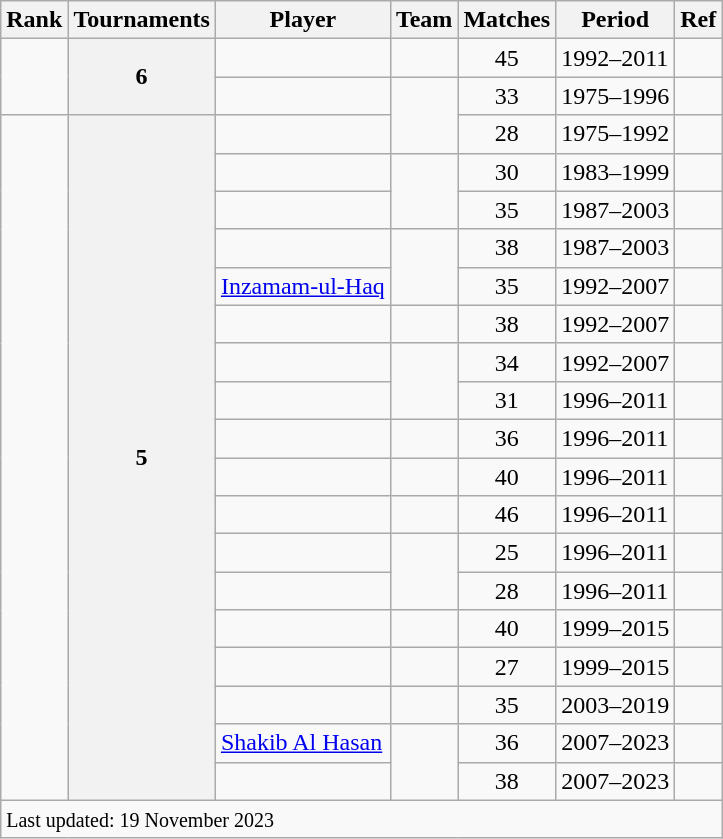<table class="wikitable plainrowheaders sortable">
<tr>
<th scope=col>Rank</th>
<th scope=col>Tournaments</th>
<th scope=col>Player</th>
<th scope=col>Team</th>
<th scope=col>Matches</th>
<th scope=col>Period</th>
<th scope=col>Ref</th>
</tr>
<tr>
<td align=center rowspan=2></td>
<th scope=row style=text-align:center; rowspan=2>6</th>
<td></td>
<td></td>
<td align=center>45</td>
<td>1992–2011</td>
<td></td>
</tr>
<tr>
<td></td>
<td rowspan=2></td>
<td align=center>33</td>
<td>1975–1996</td>
<td></td>
</tr>
<tr>
<td align=center rowspan=18></td>
<th scope=row style=text-align:center; rowspan=18>5</th>
<td></td>
<td align=center>28</td>
<td>1975–1992</td>
<td></td>
</tr>
<tr>
<td></td>
<td rowspan=2></td>
<td align=center>30</td>
<td>1983–1999</td>
<td></td>
</tr>
<tr>
<td></td>
<td align=center>35</td>
<td>1987–2003</td>
<td></td>
</tr>
<tr>
<td></td>
<td rowspan=2></td>
<td align=center>38</td>
<td>1987–2003</td>
<td></td>
</tr>
<tr>
<td><a href='#'>Inzamam-ul-Haq</a></td>
<td align=center>35</td>
<td>1992–2007</td>
<td></td>
</tr>
<tr>
<td></td>
<td></td>
<td align=center>38</td>
<td>1992–2007</td>
<td></td>
</tr>
<tr>
<td></td>
<td rowspan=2></td>
<td align=center>34</td>
<td>1992–2007</td>
<td></td>
</tr>
<tr>
<td></td>
<td align=center>31</td>
<td>1996–2011</td>
<td></td>
</tr>
<tr>
<td></td>
<td></td>
<td align=center>36</td>
<td>1996–2011</td>
<td></td>
</tr>
<tr>
<td></td>
<td></td>
<td align=center>40</td>
<td>1996–2011</td>
<td></td>
</tr>
<tr>
<td></td>
<td></td>
<td align=center>46</td>
<td>1996–2011</td>
<td></td>
</tr>
<tr>
<td></td>
<td rowspan=2></td>
<td align=center>25</td>
<td>1996–2011</td>
<td></td>
</tr>
<tr>
<td></td>
<td align=center>28</td>
<td>1996–2011</td>
<td></td>
</tr>
<tr>
<td></td>
<td></td>
<td align=center>40</td>
<td>1999–2015</td>
<td></td>
</tr>
<tr>
<td></td>
<td></td>
<td align=center>27</td>
<td>1999–2015</td>
<td></td>
</tr>
<tr>
<td></td>
<td></td>
<td align=center>35</td>
<td>2003–2019</td>
<td></td>
</tr>
<tr>
<td><a href='#'>Shakib Al Hasan</a></td>
<td rowspan=2></td>
<td align=center>36</td>
<td>2007–2023</td>
<td></td>
</tr>
<tr>
<td></td>
<td align=center>38</td>
<td>2007–2023</td>
<td></td>
</tr>
<tr class=sortbottom>
<td colspan=7><small>Last updated: 19 November 2023</small></td>
</tr>
</table>
